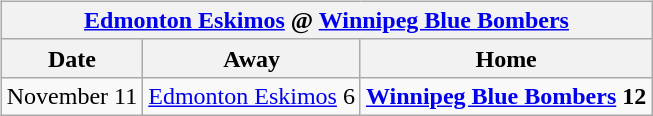<table cellspacing="10">
<tr>
<td valign="top"><br><table class="wikitable">
<tr>
<th colspan="4"><a href='#'>Edmonton Eskimos</a> @ <a href='#'>Winnipeg Blue Bombers</a></th>
</tr>
<tr>
<th>Date</th>
<th>Away</th>
<th>Home</th>
</tr>
<tr>
<td>November 11</td>
<td><a href='#'>Edmonton Eskimos</a> 6</td>
<td><strong><a href='#'>Winnipeg Blue Bombers</a> 12</strong></td>
</tr>
</table>
</td>
</tr>
</table>
